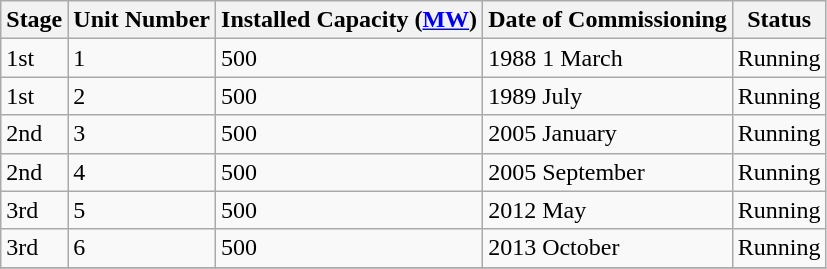<table class="wikitable">
<tr>
<th>Stage</th>
<th>Unit Number</th>
<th>Installed Capacity (<a href='#'>MW</a>)</th>
<th>Date of Commissioning</th>
<th>Status</th>
</tr>
<tr>
<td>1st</td>
<td>1</td>
<td>500</td>
<td>1988 1 March</td>
<td>Running</td>
</tr>
<tr>
<td>1st</td>
<td>2</td>
<td>500</td>
<td>1989 July</td>
<td>Running</td>
</tr>
<tr>
<td>2nd</td>
<td>3</td>
<td>500</td>
<td>2005 January</td>
<td>Running</td>
</tr>
<tr>
<td>2nd</td>
<td>4</td>
<td>500</td>
<td>2005 September</td>
<td>Running</td>
</tr>
<tr>
<td>3rd</td>
<td>5</td>
<td>500</td>
<td>2012 May </td>
<td>Running</td>
</tr>
<tr>
<td>3rd</td>
<td>6</td>
<td>500</td>
<td>2013 October</td>
<td>Running </td>
</tr>
<tr>
</tr>
</table>
